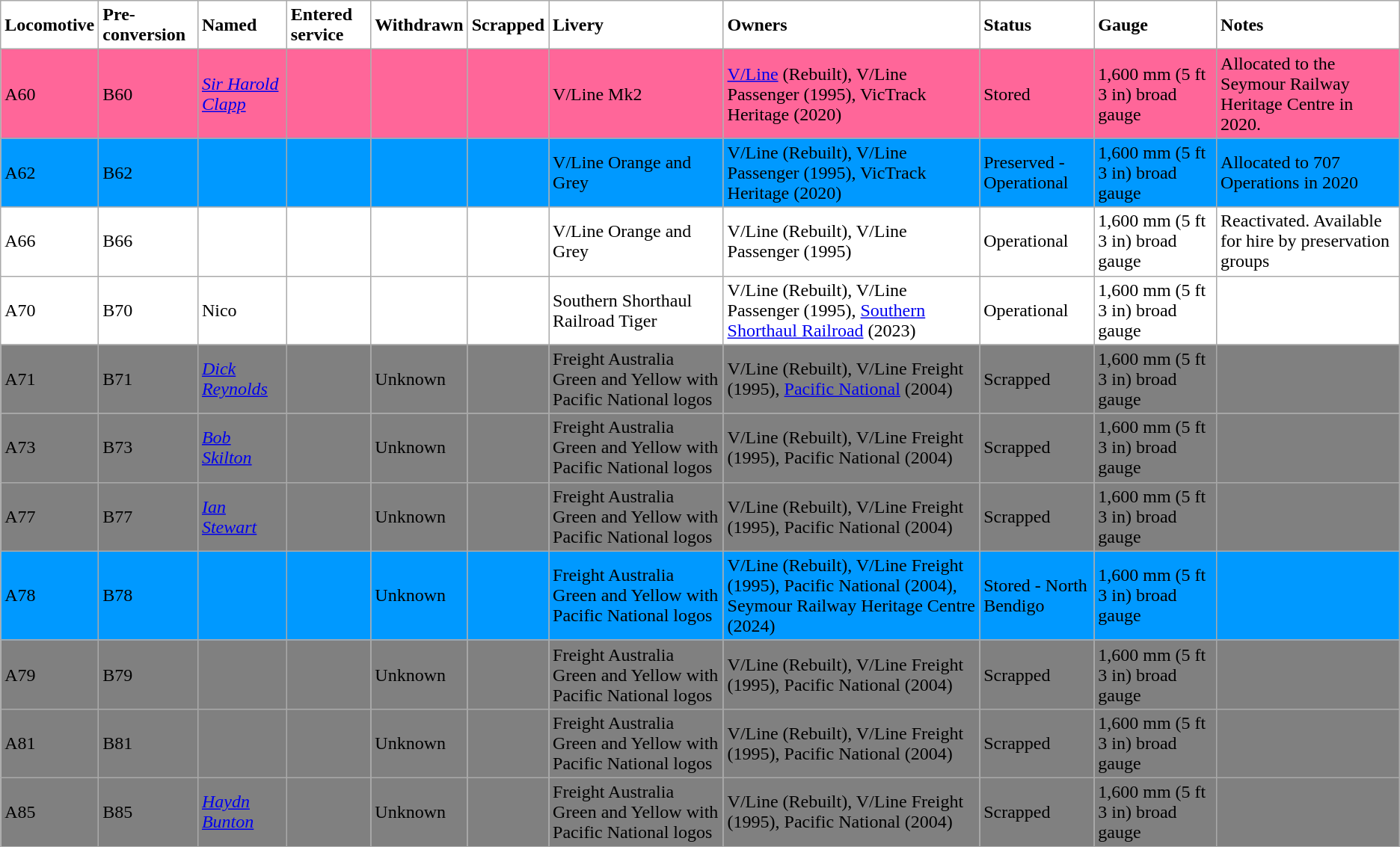<table class="wikitable sortable">
<tr style="background:#FFFFFF;">
<td><strong>Locomotive</strong></td>
<td><strong>Pre-conversion</strong></td>
<td><strong>Named</strong></td>
<td><strong>Entered service</strong></td>
<td><strong>Withdrawn</strong></td>
<td><strong>Scrapped</strong></td>
<td><strong>Livery</strong></td>
<td><strong>Owners</strong></td>
<td><strong>Status</strong></td>
<td><strong>Gauge</strong></td>
<td><strong>Notes</strong></td>
</tr>
<tr bgcolor=#FF6699>
<td>A60</td>
<td>B60</td>
<td><em><a href='#'>Sir Harold Clapp</a></em></td>
<td></td>
<td></td>
<td></td>
<td>V/Line Mk2</td>
<td><a href='#'>V/Line</a> (Rebuilt), V/Line Passenger (1995), VicTrack Heritage (2020)</td>
<td>Stored</td>
<td>1,600 mm (5 ft 3 in) broad gauge</td>
<td>Allocated to the Seymour Railway Heritage Centre in 2020.</td>
</tr>
<tr bgcolor=#0099FF>
<td>A62</td>
<td>B62</td>
<td></td>
<td></td>
<td></td>
<td></td>
<td>V/Line Orange and Grey</td>
<td>V/Line (Rebuilt), V/Line Passenger (1995), VicTrack Heritage (2020)</td>
<td>Preserved - Operational</td>
<td>1,600 mm (5 ft 3 in) broad gauge</td>
<td>Allocated to 707 Operations in 2020</td>
</tr>
<tr bgcolor=#FFFFFF>
<td>A66</td>
<td>B66</td>
<td></td>
<td></td>
<td></td>
<td></td>
<td>V/Line Orange and Grey</td>
<td>V/Line (Rebuilt), V/Line Passenger (1995)</td>
<td>Operational</td>
<td>1,600 mm (5 ft 3 in) broad gauge</td>
<td>Reactivated. Available for hire by preservation groups</td>
</tr>
<tr bgcolor=#FFFFFF>
<td>A70</td>
<td>B70</td>
<td>Nico</td>
<td></td>
<td></td>
<td></td>
<td>Southern Shorthaul Railroad Tiger</td>
<td>V/Line (Rebuilt), V/Line Passenger (1995), <a href='#'>Southern Shorthaul Railroad</a> (2023)</td>
<td>Operational</td>
<td>1,600 mm (5 ft 3 in) broad gauge</td>
<td></td>
</tr>
<tr bgcolor=#808080>
<td>A71</td>
<td>B71</td>
<td><em><a href='#'>Dick Reynolds</a></em></td>
<td></td>
<td>Unknown</td>
<td></td>
<td>Freight Australia Green and Yellow with Pacific National logos</td>
<td>V/Line (Rebuilt), V/Line Freight (1995), <a href='#'>Pacific National</a> (2004)</td>
<td>Scrapped</td>
<td>1,600 mm (5 ft 3 in) broad gauge</td>
<td></td>
</tr>
<tr bgcolor=#808080>
<td>A73</td>
<td>B73</td>
<td><em><a href='#'>Bob Skilton</a></em></td>
<td></td>
<td>Unknown</td>
<td></td>
<td>Freight Australia Green and Yellow with Pacific National logos</td>
<td>V/Line (Rebuilt), V/Line Freight (1995), Pacific National (2004)</td>
<td>Scrapped</td>
<td>1,600 mm (5 ft 3 in) broad gauge</td>
<td></td>
</tr>
<tr bgcolor=#808080>
<td>A77</td>
<td>B77</td>
<td><em><a href='#'>Ian Stewart</a></em></td>
<td></td>
<td>Unknown</td>
<td></td>
<td>Freight Australia Green and Yellow with Pacific National logos</td>
<td>V/Line (Rebuilt), V/Line Freight (1995), Pacific National (2004)</td>
<td>Scrapped</td>
<td>1,600 mm (5 ft 3 in) broad gauge</td>
<td></td>
</tr>
<tr bgcolor=#0099FF>
<td>A78</td>
<td>B78</td>
<td></td>
<td></td>
<td>Unknown</td>
<td></td>
<td>Freight Australia Green and Yellow with Pacific National logos</td>
<td>V/Line (Rebuilt), V/Line Freight (1995), Pacific National (2004), Seymour Railway Heritage Centre (2024)</td>
<td>Stored - North Bendigo</td>
<td>1,600 mm (5 ft 3 in) broad gauge</td>
<td></td>
</tr>
<tr bgcolor=#808080>
<td>A79</td>
<td>B79</td>
<td></td>
<td></td>
<td>Unknown</td>
<td></td>
<td>Freight Australia Green and Yellow with Pacific National logos</td>
<td>V/Line (Rebuilt), V/Line Freight (1995), Pacific National (2004)</td>
<td>Scrapped</td>
<td>1,600 mm (5 ft 3 in) broad gauge</td>
<td></td>
</tr>
<tr bgcolor=#808080>
<td>A81</td>
<td>B81</td>
<td></td>
<td></td>
<td>Unknown</td>
<td></td>
<td>Freight Australia Green and Yellow with Pacific National logos</td>
<td>V/Line (Rebuilt), V/Line Freight (1995), Pacific National (2004)</td>
<td>Scrapped</td>
<td>1,600 mm (5 ft 3 in) broad gauge</td>
<td></td>
</tr>
<tr bgcolor=#808080>
<td>A85</td>
<td>B85</td>
<td><em><a href='#'>Haydn Bunton</a></em></td>
<td></td>
<td>Unknown</td>
<td></td>
<td>Freight Australia Green and Yellow with Pacific National logos</td>
<td>V/Line (Rebuilt), V/Line Freight (1995), Pacific National (2004)</td>
<td>Scrapped</td>
<td>1,600 mm (5 ft 3 in) broad gauge</td>
<td></td>
</tr>
</table>
